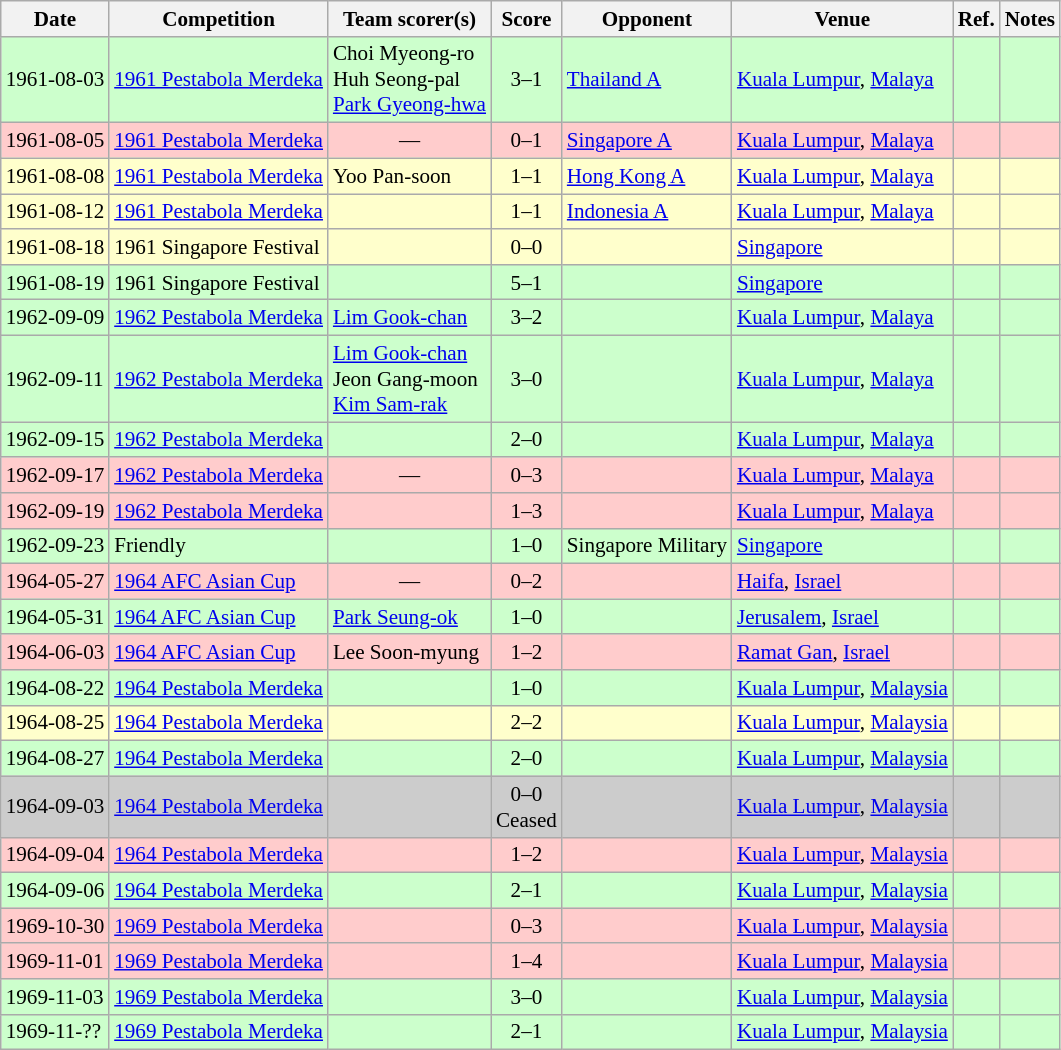<table class="wikitable" style="font-size:88%;">
<tr>
<th>Date</th>
<th>Competition</th>
<th>Team scorer(s)</th>
<th>Score</th>
<th>Opponent</th>
<th>Venue</th>
<th>Ref.</th>
<th>Notes</th>
</tr>
<tr bgcolor="#ccffcc">
<td>1961-08-03</td>
<td><a href='#'>1961 Pestabola Merdeka</a></td>
<td>Choi Myeong-ro <br>Huh Seong-pal <br><a href='#'>Park Gyeong-hwa</a> </td>
<td style="text-align:center;">3–1</td>
<td> <a href='#'>Thailand A</a></td>
<td><a href='#'>Kuala Lumpur</a>, <a href='#'>Malaya</a></td>
<td></td>
<td></td>
</tr>
<tr bgcolor="#ffcccc">
<td>1961-08-05</td>
<td><a href='#'>1961 Pestabola Merdeka</a></td>
<td align="center">—</td>
<td style="text-align:center;">0–1</td>
<td> <a href='#'>Singapore A</a></td>
<td><a href='#'>Kuala Lumpur</a>, <a href='#'>Malaya</a></td>
<td></td>
<td></td>
</tr>
<tr bgcolor="#ffffcc">
<td>1961-08-08</td>
<td><a href='#'>1961 Pestabola Merdeka</a></td>
<td>Yoo Pan-soon </td>
<td style="text-align:center;">1–1</td>
<td> <a href='#'>Hong Kong A</a></td>
<td><a href='#'>Kuala Lumpur</a>, <a href='#'>Malaya</a></td>
<td></td>
<td></td>
</tr>
<tr bgcolor="#ffffcc">
<td>1961-08-12</td>
<td><a href='#'>1961 Pestabola Merdeka</a></td>
<td></td>
<td style="text-align:center;">1–1</td>
<td> <a href='#'>Indonesia A</a></td>
<td><a href='#'>Kuala Lumpur</a>, <a href='#'>Malaya</a></td>
<td></td>
<td></td>
</tr>
<tr bgcolor="#ffffcc">
<td>1961-08-18</td>
<td>1961 Singapore Festival</td>
<td></td>
<td style="text-align:center;">0–0</td>
<td></td>
<td><a href='#'>Singapore</a></td>
<td></td>
<td></td>
</tr>
<tr bgcolor="#ccffcc">
<td>1961-08-19</td>
<td>1961 Singapore Festival</td>
<td></td>
<td style="text-align:center;">5–1</td>
<td></td>
<td><a href='#'>Singapore</a></td>
<td></td>
<td></td>
</tr>
<tr bgcolor="#ccffcc">
<td>1962-09-09</td>
<td><a href='#'>1962 Pestabola Merdeka</a></td>
<td><a href='#'>Lim Gook-chan</a> </td>
<td align="center">3–2</td>
<td></td>
<td><a href='#'>Kuala Lumpur</a>, <a href='#'>Malaya</a></td>
<td></td>
<td></td>
</tr>
<tr bgcolor="#ccffcc">
<td>1962-09-11</td>
<td><a href='#'>1962 Pestabola Merdeka</a></td>
<td><a href='#'>Lim Gook-chan</a> <br>Jeon Gang-moon <br><a href='#'>Kim Sam-rak</a> </td>
<td align="center">3–0</td>
<td></td>
<td><a href='#'>Kuala Lumpur</a>, <a href='#'>Malaya</a></td>
<td></td>
<td></td>
</tr>
<tr bgcolor="#ccffcc">
<td>1962-09-15</td>
<td><a href='#'>1962 Pestabola Merdeka</a></td>
<td></td>
<td align="center">2–0</td>
<td></td>
<td><a href='#'>Kuala Lumpur</a>, <a href='#'>Malaya</a></td>
<td></td>
<td></td>
</tr>
<tr bgcolor="#ffcccc">
<td>1962-09-17</td>
<td><a href='#'>1962 Pestabola Merdeka</a></td>
<td align="center">—</td>
<td align="center">0–3</td>
<td></td>
<td><a href='#'>Kuala Lumpur</a>, <a href='#'>Malaya</a></td>
<td></td>
<td></td>
</tr>
<tr bgcolor="#ffcccc">
<td>1962-09-19</td>
<td><a href='#'>1962 Pestabola Merdeka</a></td>
<td></td>
<td align="center">1–3</td>
<td></td>
<td><a href='#'>Kuala Lumpur</a>, <a href='#'>Malaya</a></td>
<td></td>
<td></td>
</tr>
<tr bgcolor="#ccffcc">
<td>1962-09-23</td>
<td>Friendly</td>
<td></td>
<td align="center">1–0</td>
<td> Singapore Military</td>
<td><a href='#'>Singapore</a></td>
<td></td>
<td></td>
</tr>
<tr bgcolor="#ffcccc">
<td>1964-05-27</td>
<td><a href='#'>1964 AFC Asian Cup</a></td>
<td align="center">—</td>
<td style="text-align:center;">0–2</td>
<td></td>
<td><a href='#'>Haifa</a>, <a href='#'>Israel</a></td>
<td></td>
<td></td>
</tr>
<tr bgcolor="#ccffcc">
<td>1964-05-31</td>
<td><a href='#'>1964 AFC Asian Cup</a></td>
<td><a href='#'>Park Seung-ok</a> </td>
<td style="text-align:center;">1–0</td>
<td></td>
<td><a href='#'>Jerusalem</a>, <a href='#'>Israel</a></td>
<td></td>
<td></td>
</tr>
<tr bgcolor="#ffcccc">
<td>1964-06-03</td>
<td><a href='#'>1964 AFC Asian Cup</a></td>
<td>Lee Soon-myung </td>
<td style="text-align:center;">1–2</td>
<td></td>
<td><a href='#'>Ramat Gan</a>, <a href='#'>Israel</a></td>
<td></td>
<td></td>
</tr>
<tr bgcolor="#ccffcc">
<td>1964-08-22</td>
<td><a href='#'>1964 Pestabola Merdeka</a></td>
<td></td>
<td align="center">1–0</td>
<td></td>
<td><a href='#'>Kuala Lumpur</a>, <a href='#'>Malaysia</a></td>
<td></td>
<td></td>
</tr>
<tr bgcolor="#ffffcc">
<td>1964-08-25</td>
<td><a href='#'>1964 Pestabola Merdeka</a></td>
<td></td>
<td align="center">2–2</td>
<td></td>
<td><a href='#'>Kuala Lumpur</a>, <a href='#'>Malaysia</a></td>
<td></td>
<td></td>
</tr>
<tr bgcolor="#ccffcc">
<td>1964-08-27</td>
<td><a href='#'>1964 Pestabola Merdeka</a></td>
<td></td>
<td align="center">2–0</td>
<td></td>
<td><a href='#'>Kuala Lumpur</a>, <a href='#'>Malaysia</a></td>
<td></td>
<td></td>
</tr>
<tr bgcolor="#cccccc">
<td>1964-09-03</td>
<td><a href='#'>1964 Pestabola Merdeka</a></td>
<td></td>
<td align="center">0–0<br>Ceased</td>
<td></td>
<td><a href='#'>Kuala Lumpur</a>, <a href='#'>Malaysia</a></td>
<td></td>
<td></td>
</tr>
<tr bgcolor="#ffcccc">
<td>1964-09-04</td>
<td><a href='#'>1964 Pestabola Merdeka</a></td>
<td></td>
<td align="center">1–2</td>
<td></td>
<td><a href='#'>Kuala Lumpur</a>, <a href='#'>Malaysia</a></td>
<td></td>
<td></td>
</tr>
<tr bgcolor="#ccffcc">
<td>1964-09-06</td>
<td><a href='#'>1964 Pestabola Merdeka</a></td>
<td></td>
<td align="center">2–1</td>
<td></td>
<td><a href='#'>Kuala Lumpur</a>, <a href='#'>Malaysia</a></td>
<td></td>
<td></td>
</tr>
<tr bgcolor="#ffcccc">
<td>1969-10-30</td>
<td><a href='#'>1969 Pestabola Merdeka</a></td>
<td></td>
<td align="center">0–3</td>
<td></td>
<td><a href='#'>Kuala Lumpur</a>, <a href='#'>Malaysia</a></td>
<td></td>
<td></td>
</tr>
<tr bgcolor="#ffcccc">
<td>1969-11-01</td>
<td><a href='#'>1969 Pestabola Merdeka</a></td>
<td></td>
<td align="center">1–4</td>
<td></td>
<td><a href='#'>Kuala Lumpur</a>, <a href='#'>Malaysia</a></td>
<td></td>
<td></td>
</tr>
<tr bgcolor="#ccffcc">
<td>1969-11-03</td>
<td><a href='#'>1969 Pestabola Merdeka</a></td>
<td></td>
<td align="center">3–0</td>
<td></td>
<td><a href='#'>Kuala Lumpur</a>, <a href='#'>Malaysia</a></td>
<td></td>
<td></td>
</tr>
<tr bgcolor="#ccffcc">
<td>1969-11-??</td>
<td><a href='#'>1969 Pestabola Merdeka</a></td>
<td></td>
<td align="center">2–1</td>
<td></td>
<td><a href='#'>Kuala Lumpur</a>, <a href='#'>Malaysia</a></td>
<td></td>
<td></td>
</tr>
</table>
